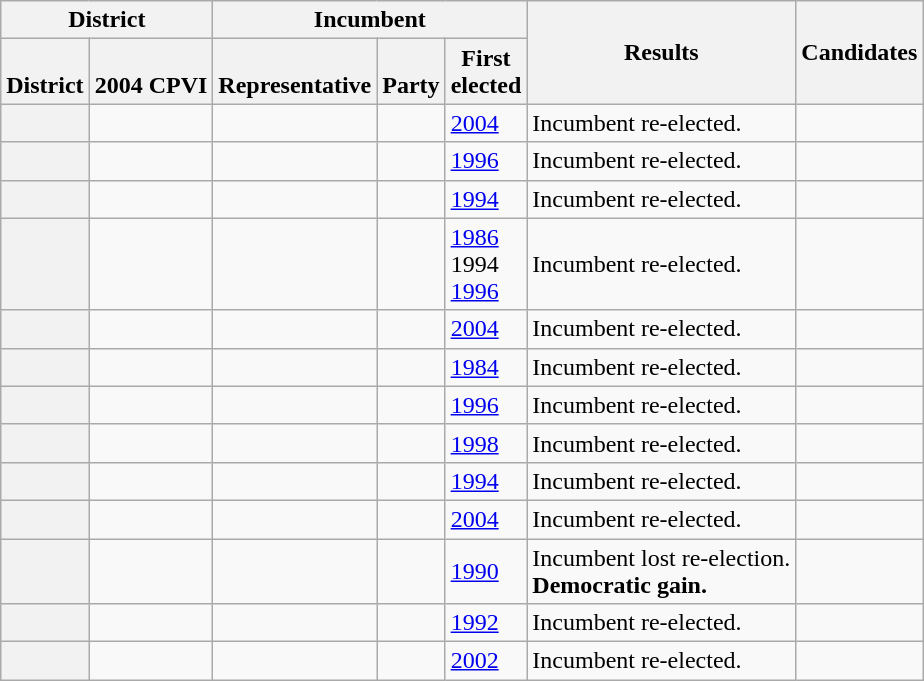<table class="wikitable sortable">
<tr>
<th colspan=2>District</th>
<th colspan=3>Incumbent</th>
<th rowspan=2>Results</th>
<th rowspan=2>Candidates</th>
</tr>
<tr valign=bottom>
<th>District</th>
<th>2004 CPVI</th>
<th>Representative</th>
<th>Party</th>
<th>First<br>elected</th>
</tr>
<tr>
<th></th>
<td></td>
<td></td>
<td></td>
<td><a href='#'>2004</a></td>
<td>Incumbent re-elected.</td>
<td nowrap></td>
</tr>
<tr>
<th></th>
<td></td>
<td></td>
<td></td>
<td><a href='#'>1996</a></td>
<td>Incumbent re-elected.</td>
<td nowrap></td>
</tr>
<tr>
<th></th>
<td></td>
<td></td>
<td></td>
<td><a href='#'>1994</a></td>
<td>Incumbent re-elected.</td>
<td nowrap></td>
</tr>
<tr>
<th></th>
<td></td>
<td></td>
<td></td>
<td><a href='#'>1986</a><br>1994 <br><a href='#'>1996</a></td>
<td>Incumbent re-elected.</td>
<td nowrap></td>
</tr>
<tr>
<th></th>
<td></td>
<td></td>
<td></td>
<td><a href='#'>2004</a></td>
<td>Incumbent re-elected.</td>
<td nowrap></td>
</tr>
<tr>
<th></th>
<td></td>
<td></td>
<td></td>
<td><a href='#'>1984</a></td>
<td>Incumbent re-elected.</td>
<td nowrap></td>
</tr>
<tr>
<th></th>
<td></td>
<td></td>
<td></td>
<td><a href='#'>1996</a></td>
<td>Incumbent re-elected.</td>
<td nowrap></td>
</tr>
<tr>
<th></th>
<td></td>
<td></td>
<td></td>
<td><a href='#'>1998</a></td>
<td>Incumbent re-elected.</td>
<td nowrap></td>
</tr>
<tr>
<th></th>
<td></td>
<td></td>
<td></td>
<td><a href='#'>1994</a></td>
<td>Incumbent re-elected.</td>
<td nowrap></td>
</tr>
<tr>
<th></th>
<td></td>
<td></td>
<td></td>
<td><a href='#'>2004</a></td>
<td>Incumbent re-elected.</td>
<td nowrap></td>
</tr>
<tr>
<th></th>
<td></td>
<td></td>
<td></td>
<td><a href='#'>1990</a></td>
<td>Incumbent lost re-election.<br><strong>Democratic gain.</strong></td>
<td nowrap></td>
</tr>
<tr>
<th></th>
<td></td>
<td></td>
<td></td>
<td><a href='#'>1992</a></td>
<td>Incumbent re-elected.</td>
<td nowrap></td>
</tr>
<tr>
<th></th>
<td></td>
<td></td>
<td></td>
<td><a href='#'>2002</a></td>
<td>Incumbent re-elected.</td>
<td nowrap></td>
</tr>
</table>
